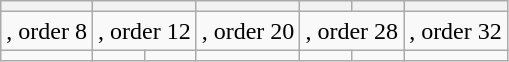<table class=wikitable>
<tr>
<th></th>
<th colspan=2></th>
<th></th>
<th></th>
<th></th>
<th></th>
</tr>
<tr align=center>
<td>, order 8</td>
<td colspan=2>, order 12</td>
<td>, order 20</td>
<td colspan=2>, order 28</td>
<td>, order 32</td>
</tr>
<tr>
<td></td>
<td></td>
<td></td>
<td></td>
<td></td>
<td></td>
<td></td>
</tr>
</table>
